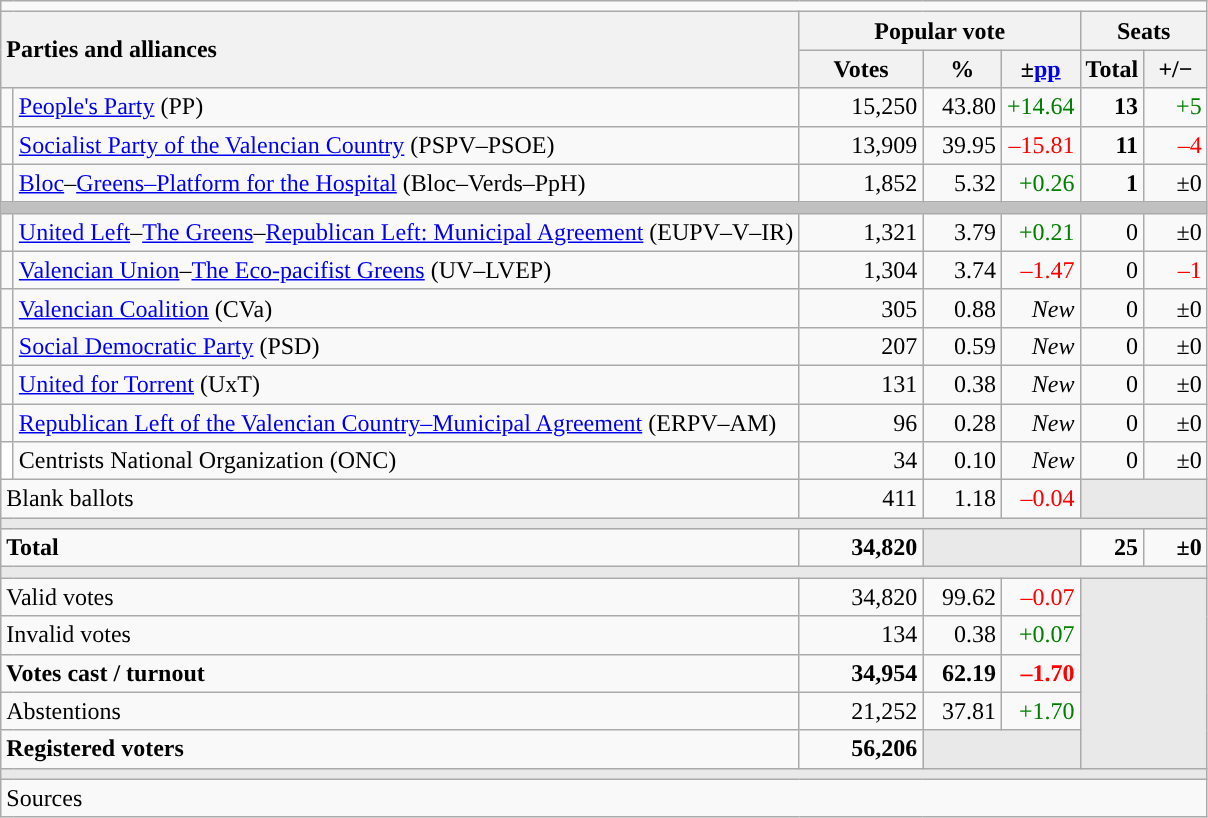<table class="wikitable" style="text-align:right;">
<tr>
<td colspan="7"></td>
</tr>
<tr>
<th style="text-align:left;" rowspan="2" colspan="2" width="525">Parties and alliances</th>
<th colspan="3">Popular vote</th>
<th colspan="2">Seats</th>
</tr>
<tr>
<th width="75">Votes</th>
<th width="45">%</th>
<th width="45">±<a href='#'>pp</a></th>
<th width="35">Total</th>
<th width="35">+/−</th>
</tr>
<tr>
<td width="1" style="color:inherit;background:"></td>
<td align="left"><a href='#'>People's Party</a> (PP)</td>
<td>15,250</td>
<td>43.80</td>
<td style="color:green;">+14.64</td>
<td><strong>13</strong></td>
<td style="color:green;">+5</td>
</tr>
<tr>
<td style="color:inherit;background:"></td>
<td align="left"><a href='#'>Socialist Party of the Valencian Country</a> (PSPV–PSOE)</td>
<td>13,909</td>
<td>39.95</td>
<td style="color:red;">–15.81</td>
<td><strong>11</strong></td>
<td style="color:red;">–4</td>
</tr>
<tr>
<td style="color:inherit;background:"></td>
<td align="left"><a href='#'>Bloc</a>–<a href='#'>Greens–Platform for the Hospital</a> (Bloc–Verds–PpH)</td>
<td>1,852</td>
<td>5.32</td>
<td style="color:green;">+0.26</td>
<td><strong>1</strong></td>
<td>±0</td>
</tr>
<tr>
<td colspan="7" bgcolor="#C0C0C0"></td>
</tr>
<tr>
<td style="color:inherit;background:"></td>
<td align="left"><a href='#'>United Left</a>–<a href='#'>The Greens</a>–<a href='#'>Republican Left: Municipal Agreement</a> (EUPV–V–IR)</td>
<td>1,321</td>
<td>3.79</td>
<td style="color:green;">+0.21</td>
<td>0</td>
<td>±0</td>
</tr>
<tr>
<td style="color:inherit;background:"></td>
<td align="left"><a href='#'>Valencian Union</a>–<a href='#'>The Eco-pacifist Greens</a> (UV–LVEP)</td>
<td>1,304</td>
<td>3.74</td>
<td style="color:red;">–1.47</td>
<td>0</td>
<td style="color:red;">–1</td>
</tr>
<tr>
<td style="color:inherit;background:"></td>
<td align="left"><a href='#'>Valencian Coalition</a> (CVa)</td>
<td>305</td>
<td>0.88</td>
<td><em>New</em></td>
<td>0</td>
<td>±0</td>
</tr>
<tr>
<td style="color:inherit;background:"></td>
<td align="left"><a href='#'>Social Democratic Party</a> (PSD)</td>
<td>207</td>
<td>0.59</td>
<td><em>New</em></td>
<td>0</td>
<td>±0</td>
</tr>
<tr>
<td style="color:inherit;background:"></td>
<td align="left"><a href='#'>United for Torrent</a> (UxT)</td>
<td>131</td>
<td>0.38</td>
<td><em>New</em></td>
<td>0</td>
<td>±0</td>
</tr>
<tr>
<td style="color:inherit;background:"></td>
<td align="left"><a href='#'>Republican Left of the Valencian Country–Municipal Agreement</a> (ERPV–AM)</td>
<td>96</td>
<td>0.28</td>
<td><em>New</em></td>
<td>0</td>
<td>±0</td>
</tr>
<tr>
<td bgcolor="white"></td>
<td align="left">Centrists National Organization (ONC)</td>
<td>34</td>
<td>0.10</td>
<td><em>New</em></td>
<td>0</td>
<td>±0</td>
</tr>
<tr>
<td align="left" colspan="2">Blank ballots</td>
<td>411</td>
<td>1.18</td>
<td style="color:red;">–0.04</td>
<td bgcolor="#E9E9E9" colspan="2"></td>
</tr>
<tr>
<td colspan="7" bgcolor="#E9E9E9"></td>
</tr>
<tr style="font-weight:bold;">
<td align="left" colspan="2">Total</td>
<td>34,820</td>
<td bgcolor="#E9E9E9" colspan="2"></td>
<td>25</td>
<td>±0</td>
</tr>
<tr>
<td colspan="7" bgcolor="#E9E9E9"></td>
</tr>
<tr>
<td align="left" colspan="2">Valid votes</td>
<td>34,820</td>
<td>99.62</td>
<td style="color:red;">–0.07</td>
<td bgcolor="#E9E9E9" colspan="2" rowspan="5"></td>
</tr>
<tr>
<td align="left" colspan="2">Invalid votes</td>
<td>134</td>
<td>0.38</td>
<td style="color:green;">+0.07</td>
</tr>
<tr style="font-weight:bold;">
<td align="left" colspan="2">Votes cast / turnout</td>
<td>34,954</td>
<td>62.19</td>
<td style="color:red;">–1.70</td>
</tr>
<tr>
<td align="left" colspan="2">Abstentions</td>
<td>21,252</td>
<td>37.81</td>
<td style="color:green;">+1.70</td>
</tr>
<tr style="font-weight:bold;">
<td align="left" colspan="2">Registered voters</td>
<td>56,206</td>
<td bgcolor="#E9E9E9" colspan="2"></td>
</tr>
<tr>
<td colspan="7" bgcolor="#E9E9E9"></td>
</tr>
<tr>
<td align="left" colspan="7">Sources</td>
</tr>
</table>
